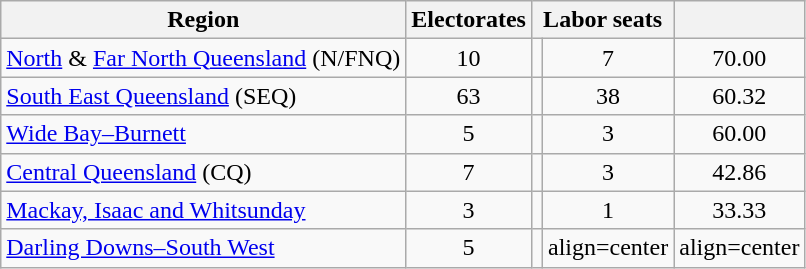<table class="wikitable">
<tr>
<th>Region</th>
<th>Electorates</th>
<th colspan=2>Labor seats</th>
<th></th>
</tr>
<tr>
<td><a href='#'>North</a> & <a href='#'>Far North Queensland</a> (N/FNQ)</td>
<td align=center>10</td>
<td></td>
<td align=center>7</td>
<td align=center>70.00</td>
</tr>
<tr>
<td><a href='#'>South East Queensland</a> (SEQ)</td>
<td align=center>63</td>
<td></td>
<td align=center>38</td>
<td align=center>60.32</td>
</tr>
<tr>
<td><a href='#'>Wide Bay–Burnett</a></td>
<td align=center>5</td>
<td></td>
<td align=center>3</td>
<td align=center>60.00</td>
</tr>
<tr>
<td><a href='#'>Central Queensland</a> (CQ)</td>
<td align=center>7</td>
<td></td>
<td align=center>3</td>
<td align=center>42.86</td>
</tr>
<tr>
<td><a href='#'>Mackay, Isaac and Whitsunday</a></td>
<td align=center>3</td>
<td></td>
<td align=center>1</td>
<td align=center>33.33</td>
</tr>
<tr>
<td><a href='#'>Darling Downs–South West</a></td>
<td align=center>5</td>
<td></td>
<td>align=center </td>
<td>align=center </td>
</tr>
</table>
